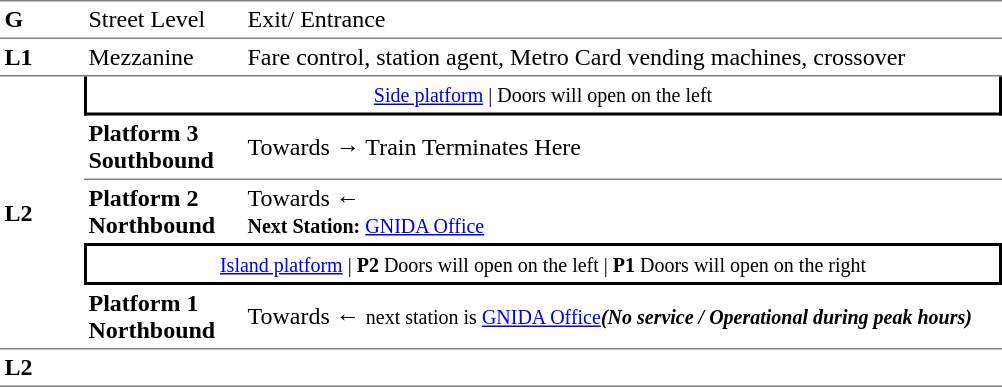<table border="0" cellspacing="0" cellpadding="3">
<tr>
<td width="50" valign="top" style="border-top:solid 1px gray;border-bottom:solid 1px gray;"><strong>G</strong></td>
<td width="100" valign="top" style="border-top:solid 1px gray;border-bottom:solid 1px gray;">Street Level</td>
<td width="390" valign="top" style="border-top:solid 1px gray;border-bottom:solid 1px gray;">Exit/ Entrance</td>
</tr>
<tr>
<td style="border-bottom:solid 1px gray;"><strong>L1</strong></td>
<td style="border-bottom:solid 1px gray;">Mezzanine</td>
<td style="border-bottom:solid 1px gray;">Fare control, station agent, Metro Card vending machines, crossover<br></td>
</tr>
<tr>
<td rowspan="5" style="border-bottom:solid 1px grey;text-align:left;"><strong>L2</strong></td>
<td colspan="2" style="border-right:solid 2px black;border-left:solid 2px black;border-bottom:solid 2px black;text-align:center;"><small><a href='#'>Side platform</a> | Doors will open on the left </small></td>
</tr>
<tr>
<td width="100" style="border-bottom:solid 1px grey;"><span><strong>Platform 3</strong><br><strong>Southbound</strong></span></td>
<td width="500" style="border-bottom:solid 1px grey;">Towards →  Train Terminates Here</td>
</tr>
<tr>
<td><span><strong>Platform 2</strong><br><strong>Northbound</strong></span></td>
<td width="500">Towards ← <br><small><strong>Next Station:</strong> <a href='#'>GNIDA Office</a></small></td>
</tr>
<tr>
<td colspan="2" style="border-top:solid 2px black;border-right:solid 2px black;border-left:solid 2px black;border-bottom:solid 2px black;text-align:center;"><small><a href='#'>Island platform</a> | <strong>P2</strong> Doors will open on the left | <strong>P1</strong> Doors will open on the right</small> </td>
</tr>
<tr>
<td style="border-bottom:solid 1px gray;" width=100><span><strong>Platform 1</strong><br><strong>Northbound</strong></span></td>
<td style="border-bottom:solid 1px gray;" width="500">Towards ←  <small>next station is <a href='#'>GNIDA Office</a></small><small><strong><em>(No service / Operational during peak hours)</em></strong></small></td>
</tr>
<tr>
<td style="border-bottom:solid 1px gray;" width="50" valign="top"><strong>L2</strong></td>
<td style="border-bottom:solid 1px gray;" width="50" valign="top"></td>
<td style="border-bottom:solid 1px gray;" width="50" valign="top"></td>
</tr>
<tr>
</tr>
</table>
